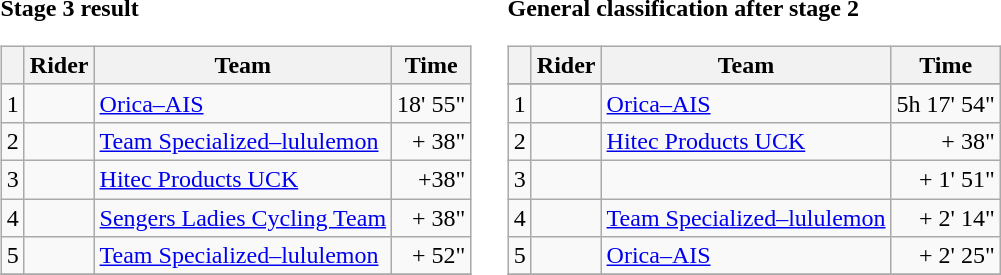<table>
<tr>
<td><strong>Stage 3 result</strong><br><table class="wikitable">
<tr>
<th></th>
<th>Rider</th>
<th>Team</th>
<th>Time</th>
</tr>
<tr>
<td>1</td>
<td> </td>
<td><a href='#'>Orica–AIS</a></td>
<td align="right">18' 55"</td>
</tr>
<tr>
<td>2</td>
<td></td>
<td><a href='#'>Team Specialized–lululemon</a></td>
<td align="right">+ 38"</td>
</tr>
<tr>
<td>3</td>
<td></td>
<td><a href='#'>Hitec Products UCK</a></td>
<td align="right">+38"</td>
</tr>
<tr>
<td>4</td>
<td></td>
<td><a href='#'>Sengers Ladies Cycling Team</a></td>
<td align="right">+ 38"</td>
</tr>
<tr>
<td>5</td>
<td></td>
<td><a href='#'>Team Specialized–lululemon</a></td>
<td align="right">+ 52"</td>
</tr>
<tr>
</tr>
</table>
</td>
<td></td>
<td><strong>General classification after stage 2</strong><br><table class="wikitable">
<tr>
<th></th>
<th>Rider</th>
<th>Team</th>
<th>Time</th>
</tr>
<tr>
</tr>
<tr>
<td>1</td>
<td></td>
<td><a href='#'>Orica–AIS</a></td>
<td align="right">5h 17' 54"</td>
</tr>
<tr>
<td>2</td>
<td></td>
<td><a href='#'>Hitec Products UCK</a></td>
<td align="right">+ 38"</td>
</tr>
<tr>
<td>3</td>
<td> </td>
<td></td>
<td align="right">+ 1' 51"</td>
</tr>
<tr>
<td>4</td>
<td></td>
<td><a href='#'>Team Specialized–lululemon</a></td>
<td align="right">+ 2' 14"</td>
</tr>
<tr>
<td>5</td>
<td></td>
<td><a href='#'>Orica–AIS</a></td>
<td align="right">+ 2' 25"</td>
</tr>
<tr>
</tr>
</table>
</td>
</tr>
</table>
